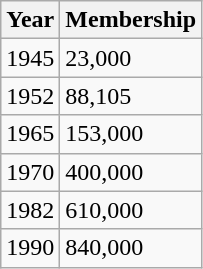<table class="wikitable">
<tr>
<th>Year</th>
<th>Membership</th>
</tr>
<tr>
<td>1945</td>
<td>23,000</td>
</tr>
<tr>
<td>1952</td>
<td>88,105</td>
</tr>
<tr>
<td>1965</td>
<td>153,000</td>
</tr>
<tr>
<td>1970</td>
<td>400,000</td>
</tr>
<tr>
<td>1982</td>
<td>610,000</td>
</tr>
<tr>
<td>1990</td>
<td>840,000</td>
</tr>
</table>
